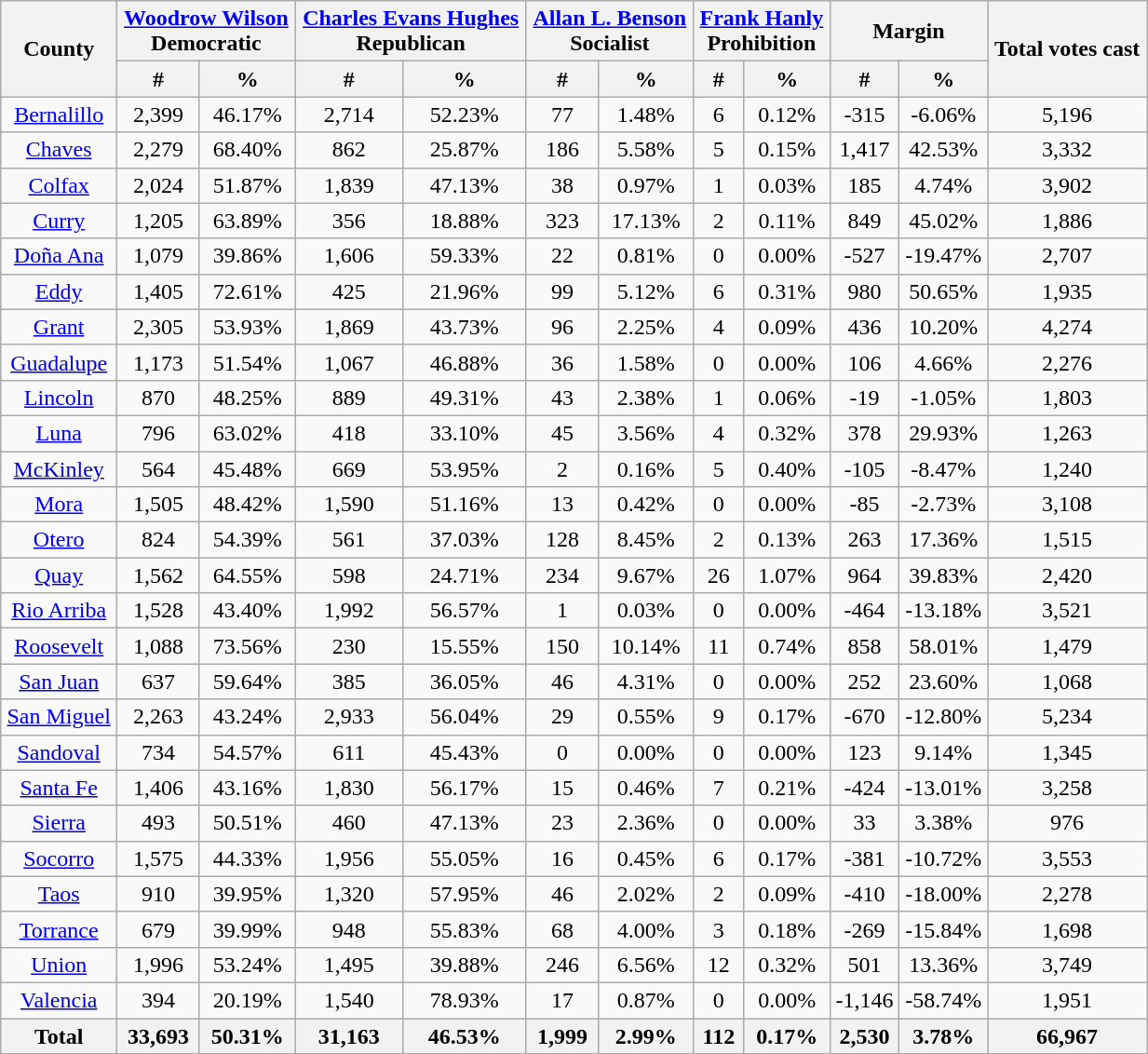<table width="65%" class="wikitable sortable" style="text-align:center">
<tr>
<th style="text-align:center;" rowspan="2">County</th>
<th style="text-align:center;" colspan="2"><a href='#'>Woodrow Wilson</a><br>Democratic</th>
<th style="text-align:center;" colspan="2"><a href='#'>Charles Evans Hughes</a><br>Republican</th>
<th style="text-align:center;" colspan="2"><a href='#'>Allan L. Benson</a><br>Socialist</th>
<th style="text-align:center;" colspan="2"><a href='#'>Frank Hanly</a><br>Prohibition</th>
<th style="text-align:center;" colspan="2">Margin</th>
<th style="text-align:center;" rowspan="2">Total votes cast</th>
</tr>
<tr>
<th style="text-align:center;" data-sort-type="number">#</th>
<th style="text-align:center;" data-sort-type="number">%</th>
<th style="text-align:center;" data-sort-type="number">#</th>
<th style="text-align:center;" data-sort-type="number">%</th>
<th style="text-align:center;" data-sort-type="number">#</th>
<th style="text-align:center;" data-sort-type="number">%</th>
<th style="text-align:center;" data-sort-type="number">#</th>
<th style="text-align:center;" data-sort-type="number">%</th>
<th style="text-align:center;" data-sort-type="number">#</th>
<th style="text-align:center;" data-sort-type="number">%</th>
</tr>
<tr style="text-align:center;">
<td><a href='#'>Bernalillo</a></td>
<td>2,399</td>
<td>46.17%</td>
<td>2,714</td>
<td>52.23%</td>
<td>77</td>
<td>1.48%</td>
<td>6</td>
<td>0.12%</td>
<td>-315</td>
<td>-6.06%</td>
<td>5,196</td>
</tr>
<tr style="text-align:center;">
<td><a href='#'>Chaves</a></td>
<td>2,279</td>
<td>68.40%</td>
<td>862</td>
<td>25.87%</td>
<td>186</td>
<td>5.58%</td>
<td>5</td>
<td>0.15%</td>
<td>1,417</td>
<td>42.53%</td>
<td>3,332</td>
</tr>
<tr style="text-align:center;">
<td><a href='#'>Colfax</a></td>
<td>2,024</td>
<td>51.87%</td>
<td>1,839</td>
<td>47.13%</td>
<td>38</td>
<td>0.97%</td>
<td>1</td>
<td>0.03%</td>
<td>185</td>
<td>4.74%</td>
<td>3,902</td>
</tr>
<tr style="text-align:center;">
<td><a href='#'>Curry</a></td>
<td>1,205</td>
<td>63.89%</td>
<td>356</td>
<td>18.88%</td>
<td>323</td>
<td>17.13%</td>
<td>2</td>
<td>0.11%</td>
<td>849</td>
<td>45.02%</td>
<td>1,886</td>
</tr>
<tr style="text-align:center;">
<td><a href='#'>Doña Ana</a></td>
<td>1,079</td>
<td>39.86%</td>
<td>1,606</td>
<td>59.33%</td>
<td>22</td>
<td>0.81%</td>
<td>0</td>
<td>0.00%</td>
<td>-527</td>
<td>-19.47%</td>
<td>2,707</td>
</tr>
<tr style="text-align:center;">
<td><a href='#'>Eddy</a></td>
<td>1,405</td>
<td>72.61%</td>
<td>425</td>
<td>21.96%</td>
<td>99</td>
<td>5.12%</td>
<td>6</td>
<td>0.31%</td>
<td>980</td>
<td>50.65%</td>
<td>1,935</td>
</tr>
<tr style="text-align:center;">
<td><a href='#'>Grant</a></td>
<td>2,305</td>
<td>53.93%</td>
<td>1,869</td>
<td>43.73%</td>
<td>96</td>
<td>2.25%</td>
<td>4</td>
<td>0.09%</td>
<td>436</td>
<td>10.20%</td>
<td>4,274</td>
</tr>
<tr style="text-align:center;">
<td><a href='#'>Guadalupe</a></td>
<td>1,173</td>
<td>51.54%</td>
<td>1,067</td>
<td>46.88%</td>
<td>36</td>
<td>1.58%</td>
<td>0</td>
<td>0.00%</td>
<td>106</td>
<td>4.66%</td>
<td>2,276</td>
</tr>
<tr style="text-align:center;">
<td><a href='#'>Lincoln</a></td>
<td>870</td>
<td>48.25%</td>
<td>889</td>
<td>49.31%</td>
<td>43</td>
<td>2.38%</td>
<td>1</td>
<td>0.06%</td>
<td>-19</td>
<td>-1.05%</td>
<td>1,803</td>
</tr>
<tr style="text-align:center;">
<td><a href='#'>Luna</a></td>
<td>796</td>
<td>63.02%</td>
<td>418</td>
<td>33.10%</td>
<td>45</td>
<td>3.56%</td>
<td>4</td>
<td>0.32%</td>
<td>378</td>
<td>29.93%</td>
<td>1,263</td>
</tr>
<tr style="text-align:center;">
<td><a href='#'>McKinley</a></td>
<td>564</td>
<td>45.48%</td>
<td>669</td>
<td>53.95%</td>
<td>2</td>
<td>0.16%</td>
<td>5</td>
<td>0.40%</td>
<td>-105</td>
<td>-8.47%</td>
<td>1,240</td>
</tr>
<tr style="text-align:center;">
<td><a href='#'>Mora</a></td>
<td>1,505</td>
<td>48.42%</td>
<td>1,590</td>
<td>51.16%</td>
<td>13</td>
<td>0.42%</td>
<td>0</td>
<td>0.00%</td>
<td>-85</td>
<td>-2.73%</td>
<td>3,108</td>
</tr>
<tr style="text-align:center;">
<td><a href='#'>Otero</a></td>
<td>824</td>
<td>54.39%</td>
<td>561</td>
<td>37.03%</td>
<td>128</td>
<td>8.45%</td>
<td>2</td>
<td>0.13%</td>
<td>263</td>
<td>17.36%</td>
<td>1,515</td>
</tr>
<tr style="text-align:center;">
<td><a href='#'>Quay</a></td>
<td>1,562</td>
<td>64.55%</td>
<td>598</td>
<td>24.71%</td>
<td>234</td>
<td>9.67%</td>
<td>26</td>
<td>1.07%</td>
<td>964</td>
<td>39.83%</td>
<td>2,420</td>
</tr>
<tr style="text-align:center;">
<td><a href='#'>Rio Arriba</a></td>
<td>1,528</td>
<td>43.40%</td>
<td>1,992</td>
<td>56.57%</td>
<td>1</td>
<td>0.03%</td>
<td>0</td>
<td>0.00%</td>
<td>-464</td>
<td>-13.18%</td>
<td>3,521</td>
</tr>
<tr style="text-align:center;">
<td><a href='#'>Roosevelt</a></td>
<td>1,088</td>
<td>73.56%</td>
<td>230</td>
<td>15.55%</td>
<td>150</td>
<td>10.14%</td>
<td>11</td>
<td>0.74%</td>
<td>858</td>
<td>58.01%</td>
<td>1,479</td>
</tr>
<tr style="text-align:center;">
<td><a href='#'>San Juan</a></td>
<td>637</td>
<td>59.64%</td>
<td>385</td>
<td>36.05%</td>
<td>46</td>
<td>4.31%</td>
<td>0</td>
<td>0.00%</td>
<td>252</td>
<td>23.60%</td>
<td>1,068</td>
</tr>
<tr style="text-align:center;">
<td><a href='#'>San Miguel</a></td>
<td>2,263</td>
<td>43.24%</td>
<td>2,933</td>
<td>56.04%</td>
<td>29</td>
<td>0.55%</td>
<td>9</td>
<td>0.17%</td>
<td>-670</td>
<td>-12.80%</td>
<td>5,234</td>
</tr>
<tr style="text-align:center;">
<td><a href='#'>Sandoval</a></td>
<td>734</td>
<td>54.57%</td>
<td>611</td>
<td>45.43%</td>
<td>0</td>
<td>0.00%</td>
<td>0</td>
<td>0.00%</td>
<td>123</td>
<td>9.14%</td>
<td>1,345</td>
</tr>
<tr style="text-align:center;">
<td><a href='#'>Santa Fe</a></td>
<td>1,406</td>
<td>43.16%</td>
<td>1,830</td>
<td>56.17%</td>
<td>15</td>
<td>0.46%</td>
<td>7</td>
<td>0.21%</td>
<td>-424</td>
<td>-13.01%</td>
<td>3,258</td>
</tr>
<tr style="text-align:center;">
<td><a href='#'>Sierra</a></td>
<td>493</td>
<td>50.51%</td>
<td>460</td>
<td>47.13%</td>
<td>23</td>
<td>2.36%</td>
<td>0</td>
<td>0.00%</td>
<td>33</td>
<td>3.38%</td>
<td>976</td>
</tr>
<tr style="text-align:center;">
<td><a href='#'>Socorro</a></td>
<td>1,575</td>
<td>44.33%</td>
<td>1,956</td>
<td>55.05%</td>
<td>16</td>
<td>0.45%</td>
<td>6</td>
<td>0.17%</td>
<td>-381</td>
<td>-10.72%</td>
<td>3,553</td>
</tr>
<tr style="text-align:center;">
<td><a href='#'>Taos</a></td>
<td>910</td>
<td>39.95%</td>
<td>1,320</td>
<td>57.95%</td>
<td>46</td>
<td>2.02%</td>
<td>2</td>
<td>0.09%</td>
<td>-410</td>
<td>-18.00%</td>
<td>2,278</td>
</tr>
<tr style="text-align:center;">
<td><a href='#'>Torrance</a></td>
<td>679</td>
<td>39.99%</td>
<td>948</td>
<td>55.83%</td>
<td>68</td>
<td>4.00%</td>
<td>3</td>
<td>0.18%</td>
<td>-269</td>
<td>-15.84%</td>
<td>1,698</td>
</tr>
<tr style="text-align:center;">
<td><a href='#'>Union</a></td>
<td>1,996</td>
<td>53.24%</td>
<td>1,495</td>
<td>39.88%</td>
<td>246</td>
<td>6.56%</td>
<td>12</td>
<td>0.32%</td>
<td>501</td>
<td>13.36%</td>
<td>3,749</td>
</tr>
<tr style="text-align:center;">
<td><a href='#'>Valencia</a></td>
<td>394</td>
<td>20.19%</td>
<td>1,540</td>
<td>78.93%</td>
<td>17</td>
<td>0.87%</td>
<td>0</td>
<td>0.00%</td>
<td>-1,146</td>
<td>-58.74%</td>
<td>1,951</td>
</tr>
<tr style="text-align:center;">
<th>Total</th>
<th>33,693</th>
<th>50.31%</th>
<th>31,163</th>
<th>46.53%</th>
<th>1,999</th>
<th>2.99%</th>
<th>112</th>
<th>0.17%</th>
<th>2,530</th>
<th>3.78%</th>
<th>66,967</th>
</tr>
</table>
